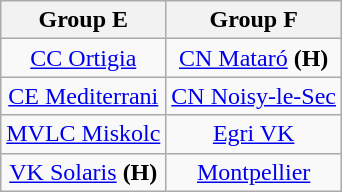<table class="wikitable" style="text-align:center;">
<tr>
<th>Group E</th>
<th>Group F</th>
</tr>
<tr>
<td> <a href='#'>CC Ortigia</a></td>
<td> <a href='#'>CN Mataró</a> <strong>(H)</strong></td>
</tr>
<tr>
<td> <a href='#'>CE Mediterrani</a></td>
<td> <a href='#'>CN Noisy-le-Sec</a></td>
</tr>
<tr>
<td> <a href='#'>MVLC Miskolc</a></td>
<td> <a href='#'>Egri VK</a></td>
</tr>
<tr>
<td> <a href='#'>VK Solaris</a> <strong>(H)</strong></td>
<td> <a href='#'>Montpellier</a></td>
</tr>
</table>
